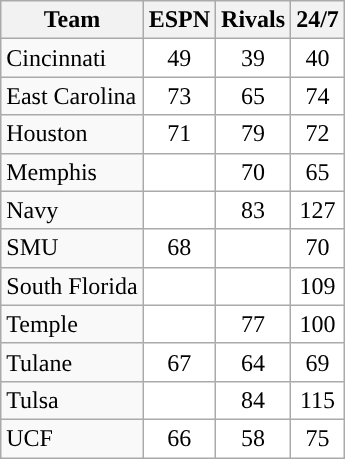<table class="wikitable">
<tr>
<th>Team</th>
<th>ESPN</th>
<th>Rivals</th>
<th>24/7</th>
</tr>
<tr>
<td>Cincinnati</td>
<td style="text-align:center; background:white">49</td>
<td style="text-align:center; background:white">39</td>
<td style="text-align:center; background:white">40</td>
</tr>
<tr>
<td>East Carolina</td>
<td style="text-align:center; background:white">73</td>
<td style="text-align:center; background:white">65</td>
<td style="text-align:center; background:white">74</td>
</tr>
<tr>
<td>Houston</td>
<td style="text-align:center; background:white">71</td>
<td style="text-align:center; background:white">79</td>
<td style="text-align:center; background:white">72</td>
</tr>
<tr>
<td>Memphis</td>
<td style="text-align:center; background:white"></td>
<td style="text-align:center; background:white">70</td>
<td style="text-align:center; background:white">65</td>
</tr>
<tr>
<td>Navy</td>
<td style="text-align:center; background:white"></td>
<td style="text-align:center; background:white">83</td>
<td style="text-align:center; background:white">127</td>
</tr>
<tr>
<td>SMU</td>
<td style="text-align:center; background:white">68</td>
<td style="text-align:center; background:white"></td>
<td style="text-align:center; background:white">70</td>
</tr>
<tr>
<td>South Florida</td>
<td style="text-align:center; background:white"></td>
<td style="text-align:center; background:white"></td>
<td style="text-align:center; background:white">109</td>
</tr>
<tr>
<td>Temple</td>
<td style="text-align:center; background:white"></td>
<td style="text-align:center; background:white">77</td>
<td style="text-align:center; background:white">100</td>
</tr>
<tr>
<td>Tulane</td>
<td style="text-align:center; background:white">67</td>
<td style="text-align:center; background:white">64</td>
<td style="text-align:center; background:white">69</td>
</tr>
<tr>
<td>Tulsa</td>
<td style="text-align:center; background:white"></td>
<td style="text-align:center; background:white">84</td>
<td style="text-align:center; background:white">115</td>
</tr>
<tr>
<td>UCF</td>
<td style="text-align:center; background:white">66</td>
<td style="text-align:center; background:white">58</td>
<td style="text-align:center; background:white">75</td>
</tr>
</table>
